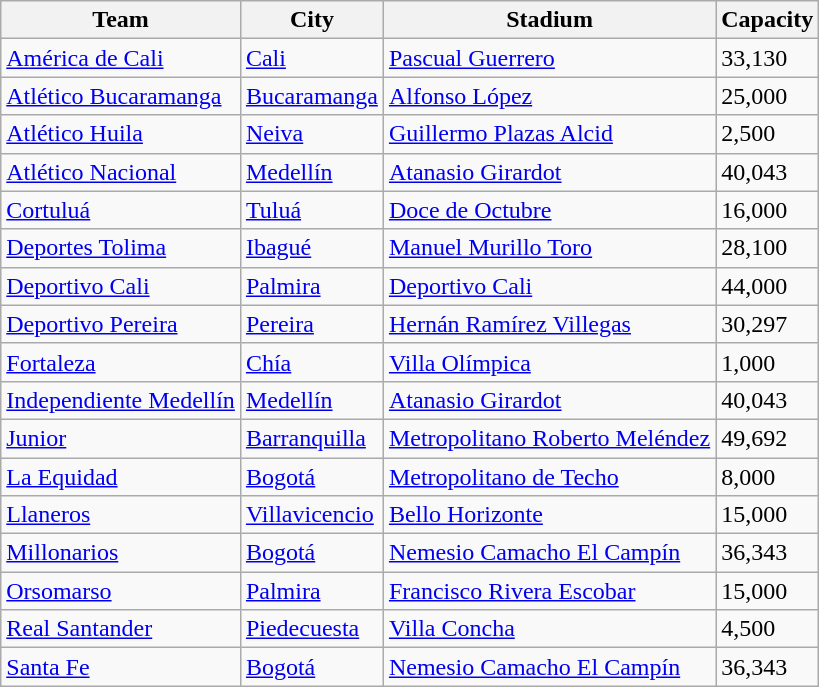<table class="wikitable sortable">
<tr>
<th>Team</th>
<th>City</th>
<th>Stadium</th>
<th>Capacity</th>
</tr>
<tr>
<td><a href='#'>América de Cali</a></td>
<td><a href='#'>Cali</a></td>
<td><a href='#'>Pascual Guerrero</a></td>
<td>33,130</td>
</tr>
<tr>
<td><a href='#'>Atlético Bucaramanga</a></td>
<td><a href='#'>Bucaramanga</a></td>
<td><a href='#'>Alfonso López</a></td>
<td>25,000</td>
</tr>
<tr>
<td><a href='#'>Atlético Huila</a></td>
<td><a href='#'>Neiva</a></td>
<td><a href='#'>Guillermo Plazas Alcid</a></td>
<td>2,500</td>
</tr>
<tr>
<td><a href='#'>Atlético Nacional</a></td>
<td><a href='#'>Medellín</a></td>
<td><a href='#'>Atanasio Girardot</a></td>
<td>40,043</td>
</tr>
<tr>
<td><a href='#'>Cortuluá</a></td>
<td><a href='#'>Tuluá</a></td>
<td><a href='#'>Doce de Octubre</a></td>
<td>16,000</td>
</tr>
<tr>
<td><a href='#'>Deportes Tolima</a></td>
<td><a href='#'>Ibagué</a></td>
<td><a href='#'>Manuel Murillo Toro</a></td>
<td>28,100</td>
</tr>
<tr>
<td><a href='#'>Deportivo Cali</a></td>
<td><a href='#'>Palmira</a></td>
<td><a href='#'>Deportivo Cali</a></td>
<td>44,000</td>
</tr>
<tr>
<td><a href='#'>Deportivo Pereira</a></td>
<td><a href='#'>Pereira</a></td>
<td><a href='#'>Hernán Ramírez Villegas</a></td>
<td>30,297</td>
</tr>
<tr>
<td><a href='#'>Fortaleza</a></td>
<td><a href='#'>Chía</a></td>
<td><a href='#'>Villa Olímpica</a></td>
<td>1,000</td>
</tr>
<tr>
<td><a href='#'>Independiente Medellín</a></td>
<td><a href='#'>Medellín</a></td>
<td><a href='#'>Atanasio Girardot</a></td>
<td>40,043</td>
</tr>
<tr>
<td><a href='#'>Junior</a></td>
<td><a href='#'>Barranquilla</a></td>
<td><a href='#'>Metropolitano Roberto Meléndez</a></td>
<td>49,692</td>
</tr>
<tr>
<td><a href='#'>La Equidad</a></td>
<td><a href='#'>Bogotá</a></td>
<td><a href='#'>Metropolitano de Techo</a></td>
<td>8,000</td>
</tr>
<tr>
<td><a href='#'>Llaneros</a></td>
<td><a href='#'>Villavicencio</a></td>
<td><a href='#'>Bello Horizonte</a></td>
<td>15,000</td>
</tr>
<tr>
<td><a href='#'>Millonarios</a></td>
<td><a href='#'>Bogotá</a></td>
<td><a href='#'>Nemesio Camacho El Campín</a></td>
<td>36,343</td>
</tr>
<tr>
<td><a href='#'>Orsomarso</a></td>
<td><a href='#'>Palmira</a></td>
<td><a href='#'>Francisco Rivera Escobar</a></td>
<td>15,000</td>
</tr>
<tr>
<td><a href='#'>Real Santander</a></td>
<td><a href='#'>Piedecuesta</a></td>
<td><a href='#'>Villa Concha</a></td>
<td>4,500</td>
</tr>
<tr>
<td><a href='#'>Santa Fe</a></td>
<td><a href='#'>Bogotá</a></td>
<td><a href='#'>Nemesio Camacho El Campín</a></td>
<td>36,343</td>
</tr>
</table>
